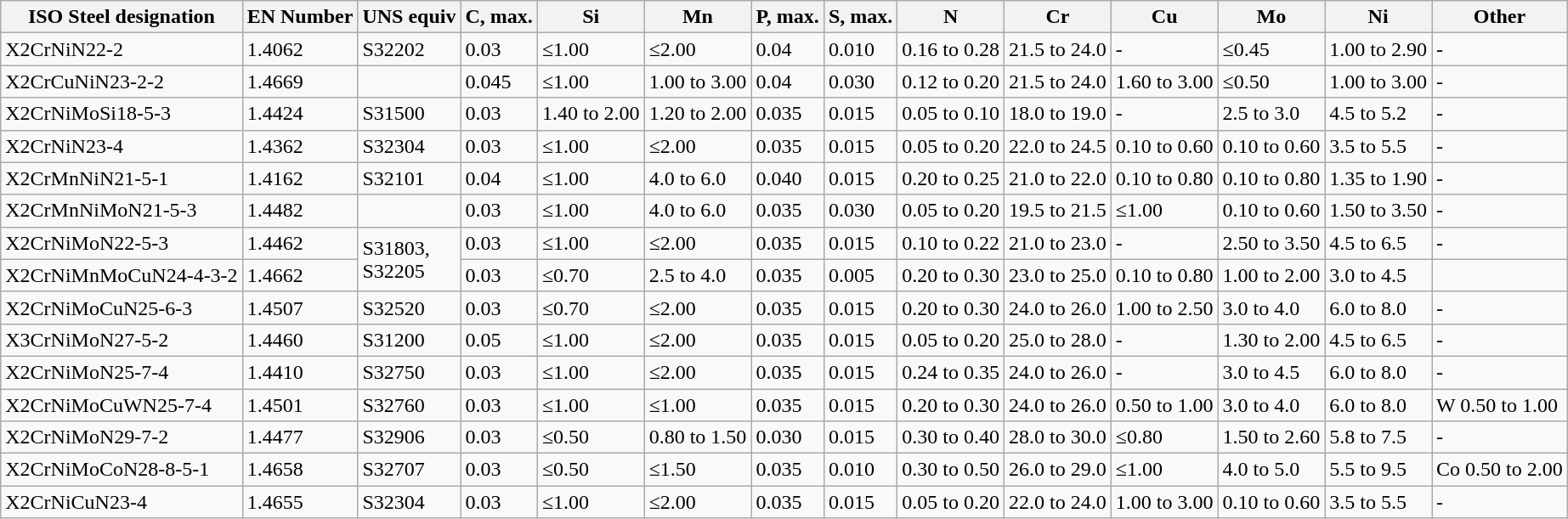<table class="wikitable">
<tr>
<th>ISO Steel designation</th>
<th>EN Number</th>
<th>UNS equiv</th>
<th>C, max.</th>
<th>Si</th>
<th>Mn</th>
<th>P, max.</th>
<th>S, max.</th>
<th>N</th>
<th>Cr</th>
<th>Cu</th>
<th>Mo</th>
<th>Ni</th>
<th>Other</th>
</tr>
<tr>
<td>X2CrNiN22-2</td>
<td>1.4062</td>
<td>S32202</td>
<td>0.03</td>
<td>≤1.00</td>
<td>≤2.00</td>
<td>0.04</td>
<td>0.010</td>
<td>0.16 to 0.28</td>
<td>21.5 to 24.0</td>
<td>-</td>
<td>≤0.45</td>
<td>1.00 to 2.90</td>
<td>-</td>
</tr>
<tr>
<td>X2CrCuNiN23-2-2</td>
<td>1.4669</td>
<td></td>
<td>0.045</td>
<td>≤1.00</td>
<td>1.00 to 3.00</td>
<td>0.04</td>
<td>0.030</td>
<td>0.12 to 0.20</td>
<td>21.5 to 24.0</td>
<td>1.60 to 3.00</td>
<td>≤0.50</td>
<td>1.00 to 3.00</td>
<td>-</td>
</tr>
<tr>
<td>X2CrNiMoSi18-5-3</td>
<td>1.4424</td>
<td>S31500</td>
<td>0.03</td>
<td>1.40 to 2.00</td>
<td>1.20 to 2.00</td>
<td>0.035</td>
<td>0.015</td>
<td>0.05 to 0.10</td>
<td>18.0 to 19.0</td>
<td>-</td>
<td>2.5 to 3.0</td>
<td>4.5 to 5.2</td>
<td>-</td>
</tr>
<tr>
<td>X2CrNiN23-4</td>
<td>1.4362</td>
<td>S32304</td>
<td>0.03</td>
<td>≤1.00</td>
<td>≤2.00</td>
<td>0.035</td>
<td>0.015</td>
<td>0.05 to 0.20</td>
<td>22.0 to 24.5</td>
<td>0.10 to 0.60</td>
<td>0.10 to 0.60</td>
<td>3.5 to 5.5</td>
<td>-</td>
</tr>
<tr>
<td>X2CrMnNiN21-5-1</td>
<td>1.4162</td>
<td>S32101</td>
<td>0.04</td>
<td>≤1.00</td>
<td>4.0 to 6.0</td>
<td>0.040</td>
<td>0.015</td>
<td>0.20 to 0.25</td>
<td>21.0 to 22.0</td>
<td>0.10 to 0.80</td>
<td>0.10 to 0.80</td>
<td>1.35 to 1.90</td>
<td>-</td>
</tr>
<tr>
<td>X2CrMnNiMoN21-5-3</td>
<td>1.4482</td>
<td></td>
<td>0.03</td>
<td>≤1.00</td>
<td>4.0 to 6.0</td>
<td>0.035</td>
<td>0.030</td>
<td>0.05 to 0.20</td>
<td>19.5 to 21.5</td>
<td>≤1.00</td>
<td>0.10 to 0.60</td>
<td>1.50 to 3.50</td>
<td>-</td>
</tr>
<tr>
<td>X2CrNiMoN22-5-3</td>
<td>1.4462</td>
<td rowspan="2">S31803,<br>S32205</td>
<td>0.03</td>
<td>≤1.00</td>
<td>≤2.00</td>
<td>0.035</td>
<td>0.015</td>
<td>0.10 to 0.22</td>
<td>21.0 to 23.0</td>
<td>-</td>
<td>2.50 to 3.50</td>
<td>4.5 to 6.5</td>
<td>-</td>
</tr>
<tr>
<td>X2CrNiMnMoCuN24-4-3-2</td>
<td>1.4662</td>
<td>0.03</td>
<td>≤0.70</td>
<td>2.5 to 4.0</td>
<td>0.035</td>
<td>0.005</td>
<td>0.20 to 0.30</td>
<td>23.0 to 25.0</td>
<td>0.10 to 0.80</td>
<td>1.00 to 2.00</td>
<td>3.0 to  4.5</td>
<td></td>
</tr>
<tr>
<td>X2CrNiMoCuN25-6-3</td>
<td>1.4507</td>
<td>S32520</td>
<td>0.03</td>
<td>≤0.70</td>
<td>≤2.00</td>
<td>0.035</td>
<td>0.015</td>
<td>0.20 to 0.30</td>
<td>24.0 to 26.0</td>
<td>1.00 to 2.50</td>
<td>3.0 to 4.0</td>
<td>6.0 to 8.0</td>
<td>-</td>
</tr>
<tr>
<td>X3CrNiMoN27-5-2</td>
<td>1.4460</td>
<td>S31200</td>
<td>0.05</td>
<td>≤1.00</td>
<td>≤2.00</td>
<td>0.035</td>
<td>0.015</td>
<td>0.05 to 0.20</td>
<td>25.0 to 28.0</td>
<td>-</td>
<td>1.30 to 2.00</td>
<td>4.5 to 6.5</td>
<td>-</td>
</tr>
<tr>
<td>X2CrNiMoN25-7-4</td>
<td>1.4410</td>
<td>S32750</td>
<td>0.03</td>
<td>≤1.00</td>
<td>≤2.00</td>
<td>0.035</td>
<td>0.015</td>
<td>0.24 to 0.35</td>
<td>24.0 to 26.0</td>
<td>-</td>
<td>3.0 to 4.5</td>
<td>6.0 to 8.0</td>
<td>-</td>
</tr>
<tr>
<td>X2CrNiMoCuWN25-7-4</td>
<td>1.4501</td>
<td>S32760</td>
<td>0.03</td>
<td>≤1.00</td>
<td>≤1.00</td>
<td>0.035</td>
<td>0.015</td>
<td>0.20 to 0.30</td>
<td>24.0 to 26.0</td>
<td>0.50 to 1.00</td>
<td>3.0 to 4.0</td>
<td>6.0 to 8.0</td>
<td>W 0.50 to 1.00</td>
</tr>
<tr>
<td>X2CrNiMoN29-7-2</td>
<td>1.4477</td>
<td>S32906</td>
<td>0.03</td>
<td>≤0.50</td>
<td>0.80 to 1.50</td>
<td>0.030</td>
<td>0.015</td>
<td>0.30 to 0.40</td>
<td>28.0 to 30.0</td>
<td>≤0.80</td>
<td>1.50 to 2.60</td>
<td>5.8 to 7.5</td>
<td>-</td>
</tr>
<tr>
<td>X2CrNiMoCoN28-8-5-1</td>
<td>1.4658</td>
<td>S32707</td>
<td>0.03</td>
<td>≤0.50</td>
<td>≤1.50</td>
<td>0.035</td>
<td>0.010</td>
<td>0.30 to 0.50</td>
<td>26.0 to 29.0</td>
<td>≤1.00</td>
<td>4.0 to 5.0</td>
<td>5.5 to 9.5</td>
<td>Co 0.50 to 2.00</td>
</tr>
<tr>
<td>X2CrNiCuN23-4</td>
<td>1.4655</td>
<td>S32304</td>
<td>0.03</td>
<td>≤1.00</td>
<td>≤2.00</td>
<td>0.035</td>
<td>0.015</td>
<td>0.05 to 0.20</td>
<td>22.0 to 24.0</td>
<td>1.00 to 3.00</td>
<td>0.10 to 0.60</td>
<td>3.5 to 5.5</td>
<td>-</td>
</tr>
</table>
